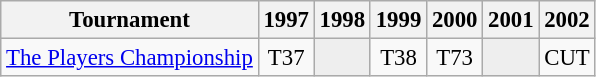<table class="wikitable" style="font-size:95%;text-align:center;">
<tr>
<th>Tournament</th>
<th>1997</th>
<th>1998</th>
<th>1999</th>
<th>2000</th>
<th>2001</th>
<th>2002</th>
</tr>
<tr>
<td align=left><a href='#'>The Players Championship</a></td>
<td>T37</td>
<td style="background:#eeeeee;"></td>
<td>T38</td>
<td>T73</td>
<td style="background:#eeeeee;"></td>
<td>CUT</td>
</tr>
</table>
